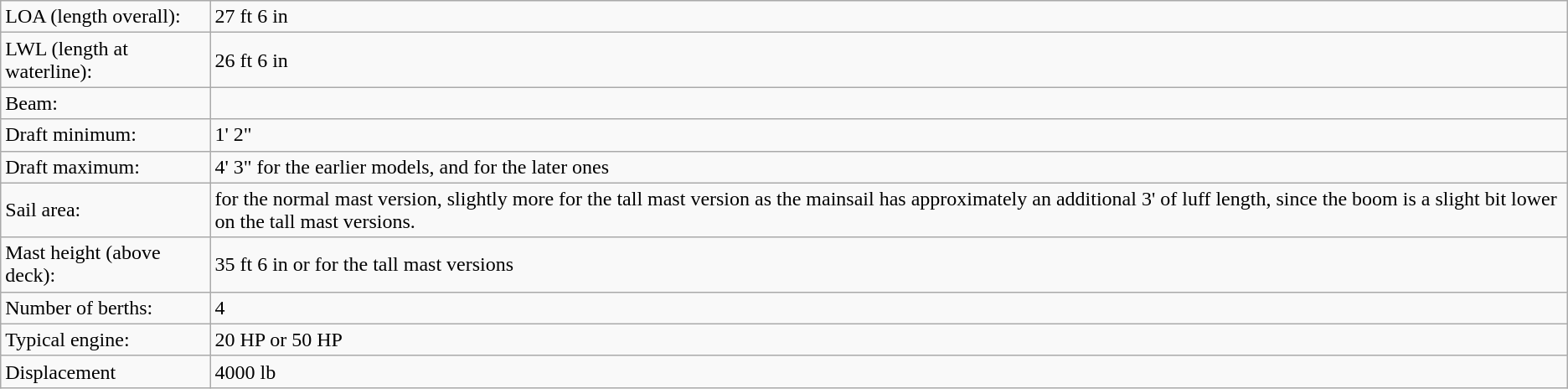<table class="wikitable">
<tr>
<td>LOA (length overall):</td>
<td>27 ft 6 in</td>
</tr>
<tr>
<td>LWL (length at waterline):</td>
<td>26 ft 6 in</td>
</tr>
<tr>
<td>Beam:</td>
<td></td>
</tr>
<tr>
<td>Draft minimum:</td>
<td>1' 2"</td>
</tr>
<tr>
<td>Draft maximum:</td>
<td>4' 3" for the earlier models, and  for the later ones</td>
</tr>
<tr>
<td>Sail area:</td>
<td> for the normal mast version, slightly more for the tall mast version as the mainsail has approximately an additional 3' of luff length, since the boom is a slight bit lower on the tall mast versions.</td>
</tr>
<tr>
<td>Mast height (above deck):</td>
<td>35 ft 6 in or  for the tall mast versions</td>
</tr>
<tr>
<td>Number of berths:</td>
<td>4</td>
</tr>
<tr>
<td>Typical engine:</td>
<td>20 HP or 50 HP</td>
</tr>
<tr>
<td>Displacement</td>
<td>4000 lb</td>
</tr>
</table>
